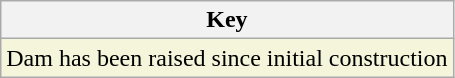<table class="wikitable" border ="1">
<tr>
<th colspan="all">Key</th>
</tr>
<tr>
<td bgcolor="#F5F5DC">Dam has been raised since initial construction</td>
</tr>
</table>
